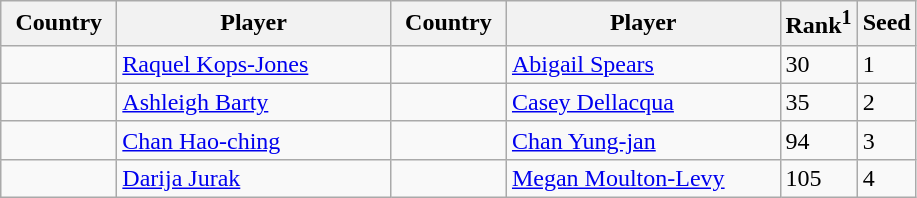<table class="sortable wikitable">
<tr>
<th width="70">Country</th>
<th width="175">Player</th>
<th width="70">Country</th>
<th width="175">Player</th>
<th>Rank<sup>1</sup></th>
<th>Seed</th>
</tr>
<tr>
<td></td>
<td><a href='#'>Raquel Kops-Jones</a></td>
<td></td>
<td><a href='#'>Abigail Spears</a></td>
<td>30</td>
<td>1</td>
</tr>
<tr>
<td></td>
<td><a href='#'>Ashleigh Barty</a></td>
<td></td>
<td><a href='#'>Casey Dellacqua</a></td>
<td>35</td>
<td>2</td>
</tr>
<tr>
<td></td>
<td><a href='#'>Chan Hao-ching</a></td>
<td></td>
<td><a href='#'>Chan Yung-jan</a></td>
<td>94</td>
<td>3</td>
</tr>
<tr>
<td></td>
<td><a href='#'>Darija Jurak</a></td>
<td></td>
<td><a href='#'>Megan Moulton-Levy</a></td>
<td>105</td>
<td>4</td>
</tr>
</table>
